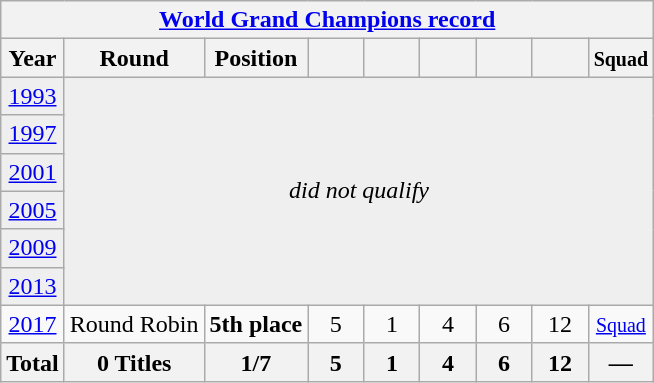<table class="wikitable" style="text-align:center">
<tr>
<th colspan=9><a href='#'>World Grand Champions record</a></th>
</tr>
<tr>
<th>Year</th>
<th>Round</th>
<th>Position</th>
<th width=30></th>
<th width=30></th>
<th width=30></th>
<th width=30></th>
<th width=30></th>
<th><small>Squad</small></th>
</tr>
<tr bgcolor="efefef">
<td> <a href='#'>1993</a></td>
<td rowspan=6 colspan=8><em>did not qualify</em></td>
</tr>
<tr bgcolor="efefef">
<td> <a href='#'>1997</a></td>
</tr>
<tr bgcolor="efefef">
<td> <a href='#'>2001</a></td>
</tr>
<tr bgcolor="efefef">
<td> <a href='#'>2005</a></td>
</tr>
<tr bgcolor="efefef">
<td> <a href='#'>2009</a></td>
</tr>
<tr bgcolor="efefef">
<td> <a href='#'>2013</a></td>
</tr>
<tr>
<td> <a href='#'>2017</a></td>
<td>Round Robin</td>
<td><strong>5th place</strong></td>
<td>5</td>
<td>1</td>
<td>4</td>
<td>6</td>
<td>12</td>
<td><small><a href='#'>Squad</a></small></td>
</tr>
<tr>
<th colspan=1>Total</th>
<th>0 Titles</th>
<th>1/7</th>
<th>5</th>
<th>1</th>
<th>4</th>
<th>6</th>
<th>12</th>
<th>—</th>
</tr>
</table>
